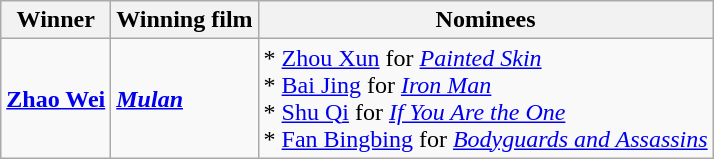<table class="wikitable">
<tr>
<th>Winner</th>
<th>Winning film</th>
<th>Nominees</th>
</tr>
<tr>
<td><strong><a href='#'>Zhao Wei</a></strong></td>
<td><strong><em><a href='#'>Mulan</a></em></strong></td>
<td>* <a href='#'>Zhou Xun</a> for <em><a href='#'>Painted Skin</a></em><br> * <a href='#'>Bai Jing</a> for <em><a href='#'>Iron Man</a></em><br> * <a href='#'>Shu Qi</a> for <em><a href='#'>If You Are the One</a></em><br> * <a href='#'>Fan Bingbing</a> for <em><a href='#'>Bodyguards and Assassins</a></em></td>
</tr>
</table>
